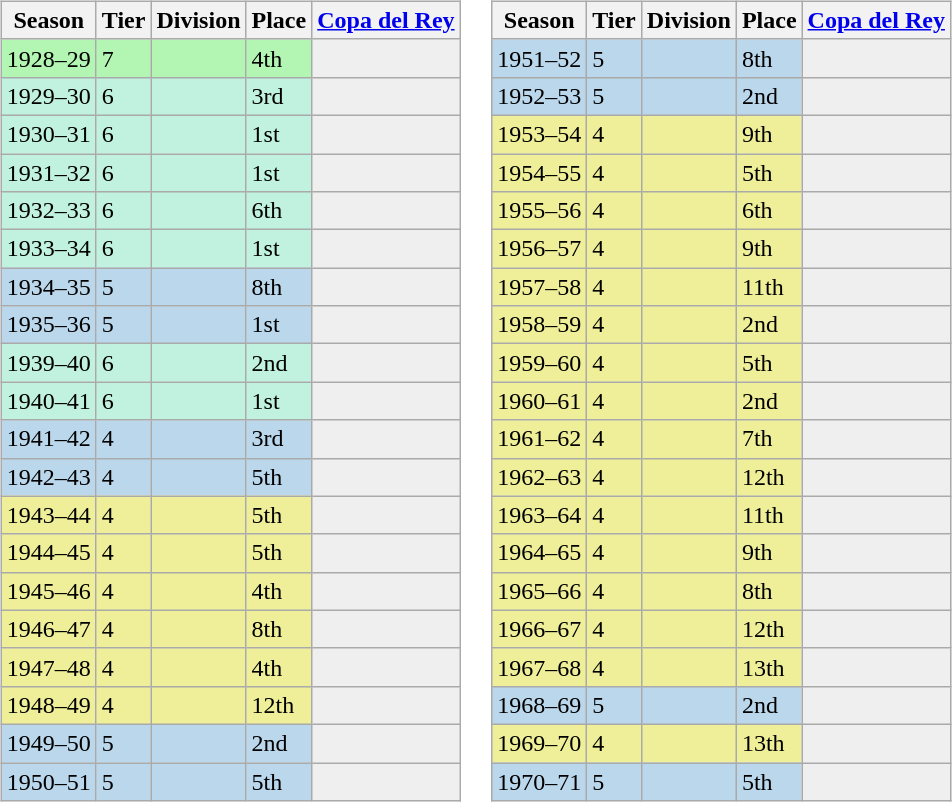<table>
<tr>
<td valign="top" width=0%><br><table class="wikitable">
<tr style="background:#f0f6fa;">
<th>Season</th>
<th>Tier</th>
<th>Division</th>
<th>Place</th>
<th><a href='#'>Copa del Rey</a></th>
</tr>
<tr>
<td style="background:#B3F5B3;">1928–29</td>
<td style="background:#B3F5B3;">7</td>
<td style="background:#B3F5B3;"></td>
<td style="background:#B3F5B3;">4th</td>
<th style="background:#efefef;"></th>
</tr>
<tr>
<td style="background:#C0F2DF;">1929–30</td>
<td style="background:#C0F2DF;">6</td>
<td style="background:#C0F2DF;"></td>
<td style="background:#C0F2DF;">3rd</td>
<th style="background:#efefef;"></th>
</tr>
<tr>
<td style="background:#C0F2DF;">1930–31</td>
<td style="background:#C0F2DF;">6</td>
<td style="background:#C0F2DF;"></td>
<td style="background:#C0F2DF;">1st</td>
<th style="background:#efefef;"></th>
</tr>
<tr>
<td style="background:#C0F2DF;">1931–32</td>
<td style="background:#C0F2DF;">6</td>
<td style="background:#C0F2DF;"></td>
<td style="background:#C0F2DF;">1st</td>
<th style="background:#efefef;"></th>
</tr>
<tr>
<td style="background:#C0F2DF;">1932–33</td>
<td style="background:#C0F2DF;">6</td>
<td style="background:#C0F2DF;"></td>
<td style="background:#C0F2DF;">6th</td>
<th style="background:#efefef;"></th>
</tr>
<tr>
<td style="background:#C0F2DF;">1933–34</td>
<td style="background:#C0F2DF;">6</td>
<td style="background:#C0F2DF;"></td>
<td style="background:#C0F2DF;">1st</td>
<th style="background:#efefef;"></th>
</tr>
<tr>
<td style="background:#BBD7EC;">1934–35</td>
<td style="background:#BBD7EC;">5</td>
<td style="background:#BBD7EC;"></td>
<td style="background:#BBD7EC;">8th</td>
<th style="background:#efefef;"></th>
</tr>
<tr>
<td style="background:#BBD7EC;">1935–36</td>
<td style="background:#BBD7EC;">5</td>
<td style="background:#BBD7EC;"></td>
<td style="background:#BBD7EC;">1st</td>
<th style="background:#efefef;"></th>
</tr>
<tr>
<td style="background:#C0F2DF;">1939–40</td>
<td style="background:#C0F2DF;">6</td>
<td style="background:#C0F2DF;"></td>
<td style="background:#C0F2DF;">2nd</td>
<th style="background:#efefef;"></th>
</tr>
<tr>
<td style="background:#C0F2DF;">1940–41</td>
<td style="background:#C0F2DF;">6</td>
<td style="background:#C0F2DF;"></td>
<td style="background:#C0F2DF;">1st</td>
<th style="background:#efefef;"></th>
</tr>
<tr>
<td style="background:#BBD7EC;">1941–42</td>
<td style="background:#BBD7EC;">4</td>
<td style="background:#BBD7EC;"></td>
<td style="background:#BBD7EC;">3rd</td>
<th style="background:#efefef;"></th>
</tr>
<tr>
<td style="background:#BBD7EC;">1942–43</td>
<td style="background:#BBD7EC;">4</td>
<td style="background:#BBD7EC;"></td>
<td style="background:#BBD7EC;">5th</td>
<th style="background:#efefef;"></th>
</tr>
<tr>
<td style="background:#EFEF99;">1943–44</td>
<td style="background:#EFEF99;">4</td>
<td style="background:#EFEF99;"></td>
<td style="background:#EFEF99;">5th</td>
<th style="background:#efefef;"></th>
</tr>
<tr>
<td style="background:#EFEF99;">1944–45</td>
<td style="background:#EFEF99;">4</td>
<td style="background:#EFEF99;"></td>
<td style="background:#EFEF99;">5th</td>
<th style="background:#efefef;"></th>
</tr>
<tr>
<td style="background:#EFEF99;">1945–46</td>
<td style="background:#EFEF99;">4</td>
<td style="background:#EFEF99;"></td>
<td style="background:#EFEF99;">4th</td>
<th style="background:#efefef;"></th>
</tr>
<tr>
<td style="background:#EFEF99;">1946–47</td>
<td style="background:#EFEF99;">4</td>
<td style="background:#EFEF99;"></td>
<td style="background:#EFEF99;">8th</td>
<th style="background:#efefef;"></th>
</tr>
<tr>
<td style="background:#EFEF99;">1947–48</td>
<td style="background:#EFEF99;">4</td>
<td style="background:#EFEF99;"></td>
<td style="background:#EFEF99;">4th</td>
<th style="background:#efefef;"></th>
</tr>
<tr>
<td style="background:#EFEF99;">1948–49</td>
<td style="background:#EFEF99;">4</td>
<td style="background:#EFEF99;"></td>
<td style="background:#EFEF99;">12th</td>
<th style="background:#efefef;"></th>
</tr>
<tr>
<td style="background:#BBD7EC;">1949–50</td>
<td style="background:#BBD7EC;">5</td>
<td style="background:#BBD7EC;"></td>
<td style="background:#BBD7EC;">2nd</td>
<th style="background:#efefef;"></th>
</tr>
<tr>
<td style="background:#BBD7EC;">1950–51</td>
<td style="background:#BBD7EC;">5</td>
<td style="background:#BBD7EC;"></td>
<td style="background:#BBD7EC;">5th</td>
<th style="background:#efefef;"></th>
</tr>
</table>
</td>
<td valign="top" width=0%><br><table class="wikitable">
<tr style="background:#f0f6fa;">
<th>Season</th>
<th>Tier</th>
<th>Division</th>
<th>Place</th>
<th><a href='#'>Copa del Rey</a></th>
</tr>
<tr>
<td style="background:#BBD7EC;">1951–52</td>
<td style="background:#BBD7EC;">5</td>
<td style="background:#BBD7EC;"></td>
<td style="background:#BBD7EC;">8th</td>
<th style="background:#efefef;"></th>
</tr>
<tr>
<td style="background:#BBD7EC;">1952–53</td>
<td style="background:#BBD7EC;">5</td>
<td style="background:#BBD7EC;"></td>
<td style="background:#BBD7EC;">2nd</td>
<th style="background:#efefef;"></th>
</tr>
<tr>
<td style="background:#EFEF99;">1953–54</td>
<td style="background:#EFEF99;">4</td>
<td style="background:#EFEF99;"></td>
<td style="background:#EFEF99;">9th</td>
<th style="background:#efefef;"></th>
</tr>
<tr>
<td style="background:#EFEF99;">1954–55</td>
<td style="background:#EFEF99;">4</td>
<td style="background:#EFEF99;"></td>
<td style="background:#EFEF99;">5th</td>
<th style="background:#efefef;"></th>
</tr>
<tr>
<td style="background:#EFEF99;">1955–56</td>
<td style="background:#EFEF99;">4</td>
<td style="background:#EFEF99;"></td>
<td style="background:#EFEF99;">6th</td>
<th style="background:#efefef;"></th>
</tr>
<tr>
<td style="background:#EFEF99;">1956–57</td>
<td style="background:#EFEF99;">4</td>
<td style="background:#EFEF99;"></td>
<td style="background:#EFEF99;">9th</td>
<th style="background:#efefef;"></th>
</tr>
<tr>
<td style="background:#EFEF99;">1957–58</td>
<td style="background:#EFEF99;">4</td>
<td style="background:#EFEF99;"></td>
<td style="background:#EFEF99;">11th</td>
<th style="background:#efefef;"></th>
</tr>
<tr>
<td style="background:#EFEF99;">1958–59</td>
<td style="background:#EFEF99;">4</td>
<td style="background:#EFEF99;"></td>
<td style="background:#EFEF99;">2nd</td>
<th style="background:#efefef;"></th>
</tr>
<tr>
<td style="background:#EFEF99;">1959–60</td>
<td style="background:#EFEF99;">4</td>
<td style="background:#EFEF99;"></td>
<td style="background:#EFEF99;">5th</td>
<th style="background:#efefef;"></th>
</tr>
<tr>
<td style="background:#EFEF99;">1960–61</td>
<td style="background:#EFEF99;">4</td>
<td style="background:#EFEF99;"></td>
<td style="background:#EFEF99;">2nd</td>
<th style="background:#efefef;"></th>
</tr>
<tr>
<td style="background:#EFEF99;">1961–62</td>
<td style="background:#EFEF99;">4</td>
<td style="background:#EFEF99;"></td>
<td style="background:#EFEF99;">7th</td>
<th style="background:#efefef;"></th>
</tr>
<tr>
<td style="background:#EFEF99;">1962–63</td>
<td style="background:#EFEF99;">4</td>
<td style="background:#EFEF99;"></td>
<td style="background:#EFEF99;">12th</td>
<th style="background:#efefef;"></th>
</tr>
<tr>
<td style="background:#EFEF99;">1963–64</td>
<td style="background:#EFEF99;">4</td>
<td style="background:#EFEF99;"></td>
<td style="background:#EFEF99;">11th</td>
<th style="background:#efefef;"></th>
</tr>
<tr>
<td style="background:#EFEF99;">1964–65</td>
<td style="background:#EFEF99;">4</td>
<td style="background:#EFEF99;"></td>
<td style="background:#EFEF99;">9th</td>
<th style="background:#efefef;"></th>
</tr>
<tr>
<td style="background:#EFEF99;">1965–66</td>
<td style="background:#EFEF99;">4</td>
<td style="background:#EFEF99;"></td>
<td style="background:#EFEF99;">8th</td>
<th style="background:#efefef;"></th>
</tr>
<tr>
<td style="background:#EFEF99;">1966–67</td>
<td style="background:#EFEF99;">4</td>
<td style="background:#EFEF99;"></td>
<td style="background:#EFEF99;">12th</td>
<th style="background:#efefef;"></th>
</tr>
<tr>
<td style="background:#EFEF99;">1967–68</td>
<td style="background:#EFEF99;">4</td>
<td style="background:#EFEF99;"></td>
<td style="background:#EFEF99;">13th</td>
<th style="background:#efefef;"></th>
</tr>
<tr>
<td style="background:#BBD7EC;">1968–69</td>
<td style="background:#BBD7EC;">5</td>
<td style="background:#BBD7EC;"></td>
<td style="background:#BBD7EC;">2nd</td>
<th style="background:#efefef;"></th>
</tr>
<tr>
<td style="background:#EFEF99;">1969–70</td>
<td style="background:#EFEF99;">4</td>
<td style="background:#EFEF99;"></td>
<td style="background:#EFEF99;">13th</td>
<th style="background:#efefef;"></th>
</tr>
<tr>
<td style="background:#BBD7EC;">1970–71</td>
<td style="background:#BBD7EC;">5</td>
<td style="background:#BBD7EC;"></td>
<td style="background:#BBD7EC;">5th</td>
<th style="background:#efefef;"></th>
</tr>
</table>
</td>
</tr>
</table>
